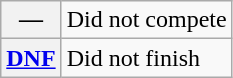<table class="wikitable">
<tr>
<th scope="row">—</th>
<td>Did not compete</td>
</tr>
<tr>
<th scope="row"><a href='#'>DNF</a></th>
<td>Did not finish</td>
</tr>
</table>
